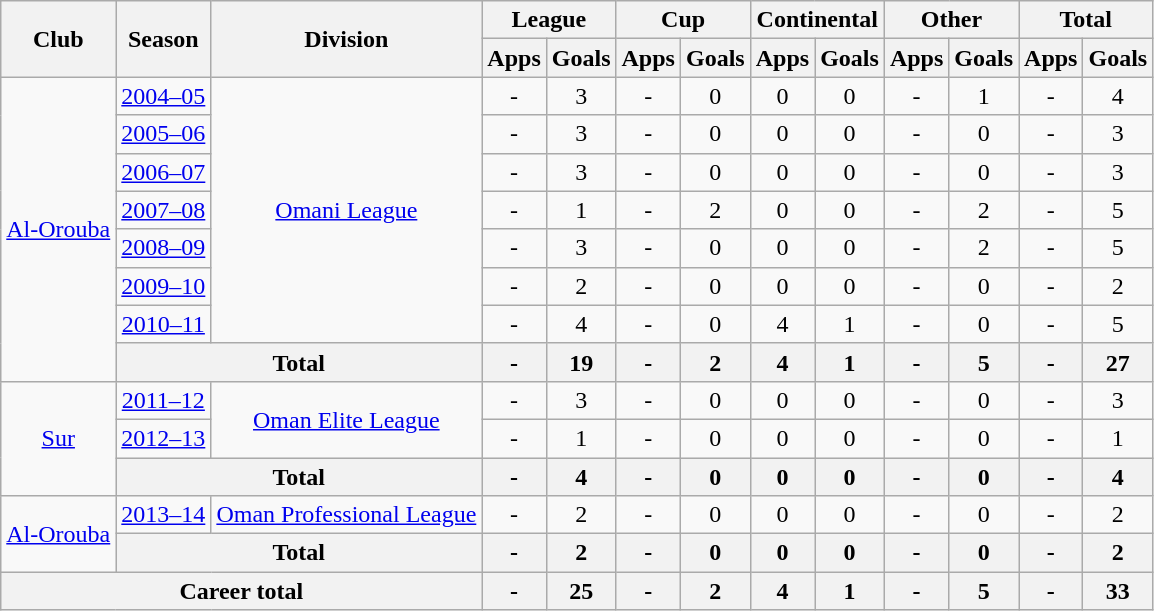<table class="wikitable" style="text-align: center;">
<tr>
<th rowspan="2">Club</th>
<th rowspan="2">Season</th>
<th rowspan="2">Division</th>
<th colspan="2">League</th>
<th colspan="2">Cup</th>
<th colspan="2">Continental</th>
<th colspan="2">Other</th>
<th colspan="2">Total</th>
</tr>
<tr>
<th>Apps</th>
<th>Goals</th>
<th>Apps</th>
<th>Goals</th>
<th>Apps</th>
<th>Goals</th>
<th>Apps</th>
<th>Goals</th>
<th>Apps</th>
<th>Goals</th>
</tr>
<tr>
<td rowspan="8"><a href='#'>Al-Orouba</a></td>
<td><a href='#'>2004–05</a></td>
<td rowspan="7"><a href='#'>Omani League</a></td>
<td>-</td>
<td>3</td>
<td>-</td>
<td>0</td>
<td>0</td>
<td>0</td>
<td>-</td>
<td>1</td>
<td>-</td>
<td>4</td>
</tr>
<tr>
<td><a href='#'>2005–06</a></td>
<td>-</td>
<td>3</td>
<td>-</td>
<td>0</td>
<td>0</td>
<td>0</td>
<td>-</td>
<td>0</td>
<td>-</td>
<td>3</td>
</tr>
<tr>
<td><a href='#'>2006–07</a></td>
<td>-</td>
<td>3</td>
<td>-</td>
<td>0</td>
<td>0</td>
<td>0</td>
<td>-</td>
<td>0</td>
<td>-</td>
<td>3</td>
</tr>
<tr>
<td><a href='#'>2007–08</a></td>
<td>-</td>
<td>1</td>
<td>-</td>
<td>2</td>
<td>0</td>
<td>0</td>
<td>-</td>
<td>2</td>
<td>-</td>
<td>5</td>
</tr>
<tr>
<td><a href='#'>2008–09</a></td>
<td>-</td>
<td>3</td>
<td>-</td>
<td>0</td>
<td>0</td>
<td>0</td>
<td>-</td>
<td>2</td>
<td>-</td>
<td>5</td>
</tr>
<tr>
<td><a href='#'>2009–10</a></td>
<td>-</td>
<td>2</td>
<td>-</td>
<td>0</td>
<td>0</td>
<td>0</td>
<td>-</td>
<td>0</td>
<td>-</td>
<td>2</td>
</tr>
<tr>
<td><a href='#'>2010–11</a></td>
<td>-</td>
<td>4</td>
<td>-</td>
<td>0</td>
<td>4</td>
<td>1</td>
<td>-</td>
<td>0</td>
<td>-</td>
<td>5</td>
</tr>
<tr>
<th colspan="2">Total</th>
<th>-</th>
<th>19</th>
<th>-</th>
<th>2</th>
<th>4</th>
<th>1</th>
<th>-</th>
<th>5</th>
<th>-</th>
<th>27</th>
</tr>
<tr>
<td rowspan="3"><a href='#'>Sur</a></td>
<td><a href='#'>2011–12</a></td>
<td rowspan="2"><a href='#'>Oman Elite League</a></td>
<td>-</td>
<td>3</td>
<td>-</td>
<td>0</td>
<td>0</td>
<td>0</td>
<td>-</td>
<td>0</td>
<td>-</td>
<td>3</td>
</tr>
<tr>
<td><a href='#'>2012–13</a></td>
<td>-</td>
<td>1</td>
<td>-</td>
<td>0</td>
<td>0</td>
<td>0</td>
<td>-</td>
<td>0</td>
<td>-</td>
<td>1</td>
</tr>
<tr>
<th colspan="2">Total</th>
<th>-</th>
<th>4</th>
<th>-</th>
<th>0</th>
<th>0</th>
<th>0</th>
<th>-</th>
<th>0</th>
<th>-</th>
<th>4</th>
</tr>
<tr>
<td rowspan="2"><a href='#'>Al-Orouba</a></td>
<td><a href='#'>2013–14</a></td>
<td rowspan="1"><a href='#'>Oman Professional League</a></td>
<td>-</td>
<td>2</td>
<td>-</td>
<td>0</td>
<td>0</td>
<td>0</td>
<td>-</td>
<td>0</td>
<td>-</td>
<td>2</td>
</tr>
<tr>
<th colspan="2">Total</th>
<th>-</th>
<th>2</th>
<th>-</th>
<th>0</th>
<th>0</th>
<th>0</th>
<th>-</th>
<th>0</th>
<th>-</th>
<th>2</th>
</tr>
<tr>
<th colspan="3">Career total</th>
<th>-</th>
<th>25</th>
<th>-</th>
<th>2</th>
<th>4</th>
<th>1</th>
<th>-</th>
<th>5</th>
<th>-</th>
<th>33</th>
</tr>
</table>
